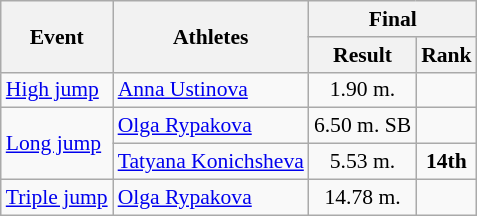<table class=wikitable style="font-size:90%">
<tr>
<th rowspan=2>Event</th>
<th rowspan=2>Athletes</th>
<th colspan=2>Final</th>
</tr>
<tr>
<th>Result</th>
<th>Rank</th>
</tr>
<tr>
<td><a href='#'>High jump</a></td>
<td><a href='#'>Anna Ustinova</a></td>
<td align=center>1.90 m.</td>
<td align=center></td>
</tr>
<tr>
<td rowspan=2><a href='#'>Long jump</a></td>
<td><a href='#'>Olga Rypakova</a></td>
<td align=center>6.50 m. SB</td>
<td align=center></td>
</tr>
<tr>
<td><a href='#'>Tatyana Konichsheva</a></td>
<td align=center>5.53 m.</td>
<td align=center><strong>14th</strong></td>
</tr>
<tr>
<td><a href='#'>Triple jump</a></td>
<td><a href='#'>Olga Rypakova</a></td>
<td align=center>14.78 m.</td>
<td align=center></td>
</tr>
</table>
